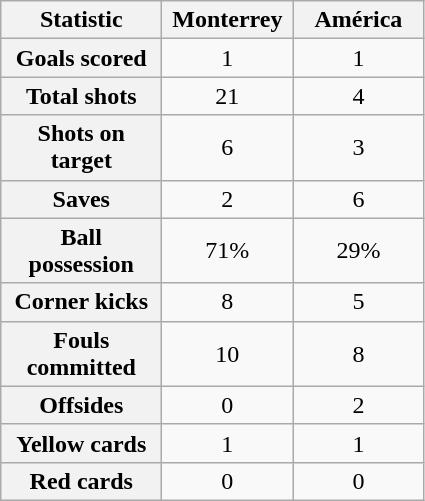<table class="wikitable plainrowheaders" style="text-align:center">
<tr>
<th scope="col" style="width:100px">Statistic</th>
<th scope="col" style="width:80px">Monterrey</th>
<th scope="col" style="width:80px">América</th>
</tr>
<tr>
<th scope=row>Goals scored</th>
<td>1</td>
<td>1</td>
</tr>
<tr>
<th scope=row>Total shots</th>
<td>21</td>
<td>4</td>
</tr>
<tr>
<th scope=row>Shots on target</th>
<td>6</td>
<td>3</td>
</tr>
<tr>
<th scope=row>Saves</th>
<td>2</td>
<td>6</td>
</tr>
<tr>
<th scope=row>Ball possession</th>
<td>71%</td>
<td>29%</td>
</tr>
<tr>
<th scope=row>Corner kicks</th>
<td>8</td>
<td>5</td>
</tr>
<tr>
<th scope=row>Fouls committed</th>
<td>10</td>
<td>8</td>
</tr>
<tr>
<th scope=row>Offsides</th>
<td>0</td>
<td>2</td>
</tr>
<tr>
<th scope=row>Yellow cards</th>
<td>1</td>
<td>1</td>
</tr>
<tr>
<th scope=row>Red cards</th>
<td>0</td>
<td>0</td>
</tr>
</table>
